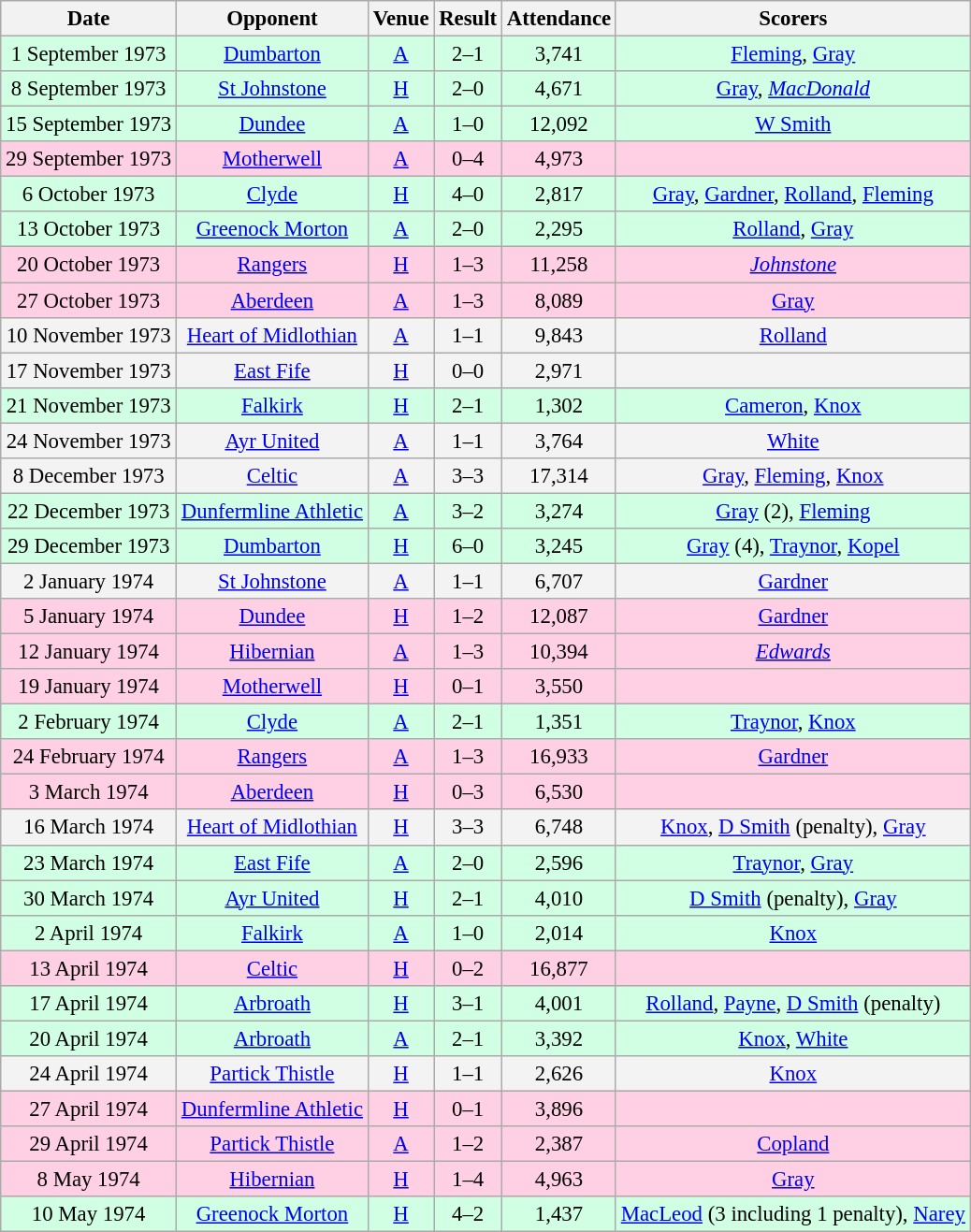<table class="wikitable sortable" style="font-size:95%; text-align:center">
<tr>
<th>Date</th>
<th>Opponent</th>
<th>Venue</th>
<th>Result</th>
<th>Attendance</th>
<th>Scorers</th>
</tr>
<tr bgcolor = "#d0ffe3">
<td>1 September 1973</td>
<td><a href='#'>Dumbarton</a></td>
<td><a href='#'>A</a></td>
<td>2–1</td>
<td>3,741</td>
<td><a href='#'>Fleming</a>, <a href='#'>Gray</a></td>
</tr>
<tr bgcolor = "#d0ffe3">
<td>8 September 1973</td>
<td><a href='#'>St Johnstone</a></td>
<td><a href='#'>H</a></td>
<td>2–0</td>
<td>4,671</td>
<td><a href='#'>Gray</a>, <em><a href='#'>MacDonald</a></em></td>
</tr>
<tr bgcolor = "#d0ffe3">
<td>15 September 1973</td>
<td><a href='#'>Dundee</a></td>
<td><a href='#'>A</a></td>
<td>1–0</td>
<td>12,092</td>
<td><a href='#'>W Smith</a></td>
</tr>
<tr bgcolor = "#ffd0e3">
<td>29 September 1973</td>
<td><a href='#'>Motherwell</a></td>
<td><a href='#'>A</a></td>
<td>0–4</td>
<td>4,973</td>
<td></td>
</tr>
<tr bgcolor = "#d0ffe3">
<td>6 October 1973</td>
<td><a href='#'>Clyde</a></td>
<td><a href='#'>H</a></td>
<td>4–0</td>
<td>2,817</td>
<td><a href='#'>Gray</a>, <a href='#'>Gardner</a>, <a href='#'>Rolland</a>, <a href='#'>Fleming</a></td>
</tr>
<tr bgcolor = "#d0ffe3">
<td>13 October 1973</td>
<td><a href='#'>Greenock Morton</a></td>
<td><a href='#'>A</a></td>
<td>2–0</td>
<td>2,295</td>
<td><a href='#'>Rolland</a>, <a href='#'>Gray</a></td>
</tr>
<tr bgcolor = "#ffd0e3">
<td>20 October 1973</td>
<td><a href='#'>Rangers</a></td>
<td><a href='#'>H</a></td>
<td>1–3</td>
<td>11,258</td>
<td><em><a href='#'>Johnstone</a></em></td>
</tr>
<tr bgcolor = "#ffd0e3">
<td>27 October 1973</td>
<td><a href='#'>Aberdeen</a></td>
<td><a href='#'>A</a></td>
<td>1–3</td>
<td>8,089</td>
<td><a href='#'>Gray</a></td>
</tr>
<tr bgcolor = "#f3f3f3">
<td>10 November 1973</td>
<td><a href='#'>Heart of Midlothian</a></td>
<td><a href='#'>A</a></td>
<td>1–1</td>
<td>9,843</td>
<td><a href='#'>Rolland</a></td>
</tr>
<tr bgcolor = "#f3f3f3">
<td>17 November 1973</td>
<td><a href='#'>East Fife</a></td>
<td><a href='#'>H</a></td>
<td>0–0</td>
<td>2,971</td>
<td></td>
</tr>
<tr bgcolor = "#d0ffe3">
<td>21 November 1973</td>
<td><a href='#'>Falkirk</a></td>
<td><a href='#'>H</a></td>
<td>2–1</td>
<td>1,302</td>
<td><a href='#'>Cameron</a>, <a href='#'>Knox</a></td>
</tr>
<tr bgcolor = "#f3f3f3">
<td>24 November 1973</td>
<td><a href='#'>Ayr United</a></td>
<td><a href='#'>A</a></td>
<td>1–1</td>
<td>3,764</td>
<td><a href='#'>White</a></td>
</tr>
<tr bgcolor = "#f3f3f3">
<td>8 December 1973</td>
<td><a href='#'>Celtic</a></td>
<td><a href='#'>A</a></td>
<td>3–3</td>
<td>17,314</td>
<td><a href='#'>Gray</a>, <a href='#'>Fleming</a>, <a href='#'>Knox</a></td>
</tr>
<tr bgcolor = "#d0ffe3">
<td>22 December 1973</td>
<td><a href='#'>Dunfermline Athletic</a></td>
<td><a href='#'>A</a></td>
<td>3–2</td>
<td>3,274</td>
<td><a href='#'>Gray</a> (2), <a href='#'>Fleming</a></td>
</tr>
<tr bgcolor = "#d0ffe3">
<td>29 December 1973</td>
<td><a href='#'>Dumbarton</a></td>
<td><a href='#'>H</a></td>
<td>6–0</td>
<td>3,245</td>
<td><a href='#'>Gray</a> (4), <a href='#'>Traynor</a>, <a href='#'>Kopel</a></td>
</tr>
<tr bgcolor = "#f3f3f3">
<td>2 January 1974</td>
<td><a href='#'>St Johnstone</a></td>
<td><a href='#'>A</a></td>
<td>1–1</td>
<td>6,707</td>
<td><a href='#'>Gardner</a></td>
</tr>
<tr bgcolor = "#ffd0e3">
<td>5 January 1974</td>
<td><a href='#'>Dundee</a></td>
<td><a href='#'>H</a></td>
<td>1–2</td>
<td>12,087</td>
<td><a href='#'>Gardner</a></td>
</tr>
<tr bgcolor = "#ffd0e3">
<td>12 January 1974</td>
<td><a href='#'>Hibernian</a></td>
<td><a href='#'>A</a></td>
<td>1–3</td>
<td>10,394</td>
<td><em><a href='#'>Edwards</a></em></td>
</tr>
<tr bgcolor = "#ffd0e3">
<td>19 January 1974</td>
<td><a href='#'>Motherwell</a></td>
<td><a href='#'>H</a></td>
<td>0–1</td>
<td>3,550</td>
<td></td>
</tr>
<tr bgcolor = "#d0ffe3">
<td>2 February 1974</td>
<td><a href='#'>Clyde</a></td>
<td><a href='#'>A</a></td>
<td>2–1</td>
<td>1,351</td>
<td><a href='#'>Traynor</a>, <a href='#'>Knox</a></td>
</tr>
<tr bgcolor = "#ffd0e3">
<td>24 February 1974</td>
<td><a href='#'>Rangers</a></td>
<td><a href='#'>A</a></td>
<td>1–3</td>
<td>16,933</td>
<td><a href='#'>Gardner</a></td>
</tr>
<tr bgcolor = "#ffd0e3">
<td>3 March 1974</td>
<td><a href='#'>Aberdeen</a></td>
<td><a href='#'>H</a></td>
<td>0–3</td>
<td>6,530</td>
<td></td>
</tr>
<tr bgcolor = "#f3f3f3">
<td>16 March 1974</td>
<td><a href='#'>Heart of Midlothian</a></td>
<td><a href='#'>H</a></td>
<td>3–3</td>
<td>6,748</td>
<td><a href='#'>Knox</a>, <a href='#'>D Smith</a> (penalty), <a href='#'>Gray</a></td>
</tr>
<tr bgcolor = "#d0ffe3">
<td>23 March 1974</td>
<td><a href='#'>East Fife</a></td>
<td><a href='#'>A</a></td>
<td>2–0</td>
<td>2,596</td>
<td><a href='#'>Traynor</a>, <a href='#'>Gray</a></td>
</tr>
<tr bgcolor = "#d0ffe3">
<td>30 March 1974</td>
<td><a href='#'>Ayr United</a></td>
<td><a href='#'>H</a></td>
<td>2–1</td>
<td>4,010</td>
<td><a href='#'>D Smith</a> (penalty), <a href='#'>Gray</a></td>
</tr>
<tr bgcolor = "#d0ffe3">
<td>2 April 1974</td>
<td><a href='#'>Falkirk</a></td>
<td><a href='#'>A</a></td>
<td>1–0</td>
<td>2,014</td>
<td><a href='#'>Knox</a></td>
</tr>
<tr bgcolor = "#ffd0e3">
<td>13 April 1974</td>
<td><a href='#'>Celtic</a></td>
<td><a href='#'>H</a></td>
<td>0–2</td>
<td>16,877</td>
<td></td>
</tr>
<tr bgcolor = "#d0ffe3">
<td>17 April 1974</td>
<td><a href='#'>Arbroath</a></td>
<td><a href='#'>H</a></td>
<td>3–1</td>
<td>4,001</td>
<td><a href='#'>Rolland</a>, <a href='#'>Payne</a>, <a href='#'>D Smith</a> (penalty)</td>
</tr>
<tr bgcolor = "#d0ffe3">
<td>20 April 1974</td>
<td><a href='#'>Arbroath</a></td>
<td><a href='#'>A</a></td>
<td>2–1</td>
<td>3,392</td>
<td><a href='#'>Knox</a>, <a href='#'>White</a></td>
</tr>
<tr bgcolor = "#f3f3f3">
<td>24 April 1974</td>
<td><a href='#'>Partick Thistle</a></td>
<td><a href='#'>H</a></td>
<td>1–1</td>
<td>2,626</td>
<td><a href='#'>Knox</a></td>
</tr>
<tr bgcolor = "#ffd0e3">
<td>27 April 1974</td>
<td><a href='#'>Dunfermline Athletic</a></td>
<td><a href='#'>H</a></td>
<td>0–1</td>
<td>3,896</td>
<td></td>
</tr>
<tr bgcolor = "#ffd0e3">
<td>29 April 1974</td>
<td><a href='#'>Partick Thistle</a></td>
<td><a href='#'>A</a></td>
<td>1–2</td>
<td>2,387</td>
<td><a href='#'>Copland</a></td>
</tr>
<tr bgcolor = "#ffd0e3">
<td>8 May 1974</td>
<td><a href='#'>Hibernian</a></td>
<td><a href='#'>H</a></td>
<td>1–4</td>
<td>4,963</td>
<td><a href='#'>Gray</a></td>
</tr>
<tr bgcolor = "#d0ffe3">
<td>10 May 1974</td>
<td><a href='#'>Greenock Morton</a></td>
<td><a href='#'>H</a></td>
<td>4–2</td>
<td>1,437</td>
<td><a href='#'>MacLeod</a> (3 including 1 penalty), <a href='#'>Narey</a></td>
</tr>
</table>
